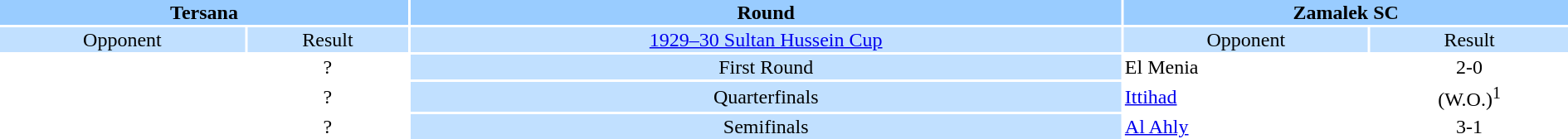<table style="width:100%; text-align:center;">
<tr style="vertical-align:top; background:#9cf;">
<th colspan=2 style="width:1*">Tersana</th>
<th><strong>Round</strong></th>
<th colspan=2 style="width:1*">Zamalek SC</th>
</tr>
<tr style="vertical-align:top; background:#c1e0ff;">
<td>Opponent</td>
<td>Result</td>
<td><a href='#'>1929–30 Sultan Hussein Cup</a></td>
<td>Opponent</td>
<td>Result</td>
</tr>
<tr>
<td align=left></td>
<td>?</td>
<td style="background:#c1e0ff;">First Round</td>
<td align=left>El Menia</td>
<td>2-0</td>
</tr>
<tr>
<td align=left></td>
<td>?</td>
<td style="background:#c1e0ff;">Quarterfinals</td>
<td align=left><a href='#'>Ittihad</a></td>
<td>(W.O.)<sup>1</sup></td>
</tr>
<tr>
<td align=left></td>
<td>?</td>
<td style="background:#c1e0ff;">Semifinals</td>
<td align=left><a href='#'>Al Ahly</a></td>
<td>3-1</td>
</tr>
</table>
